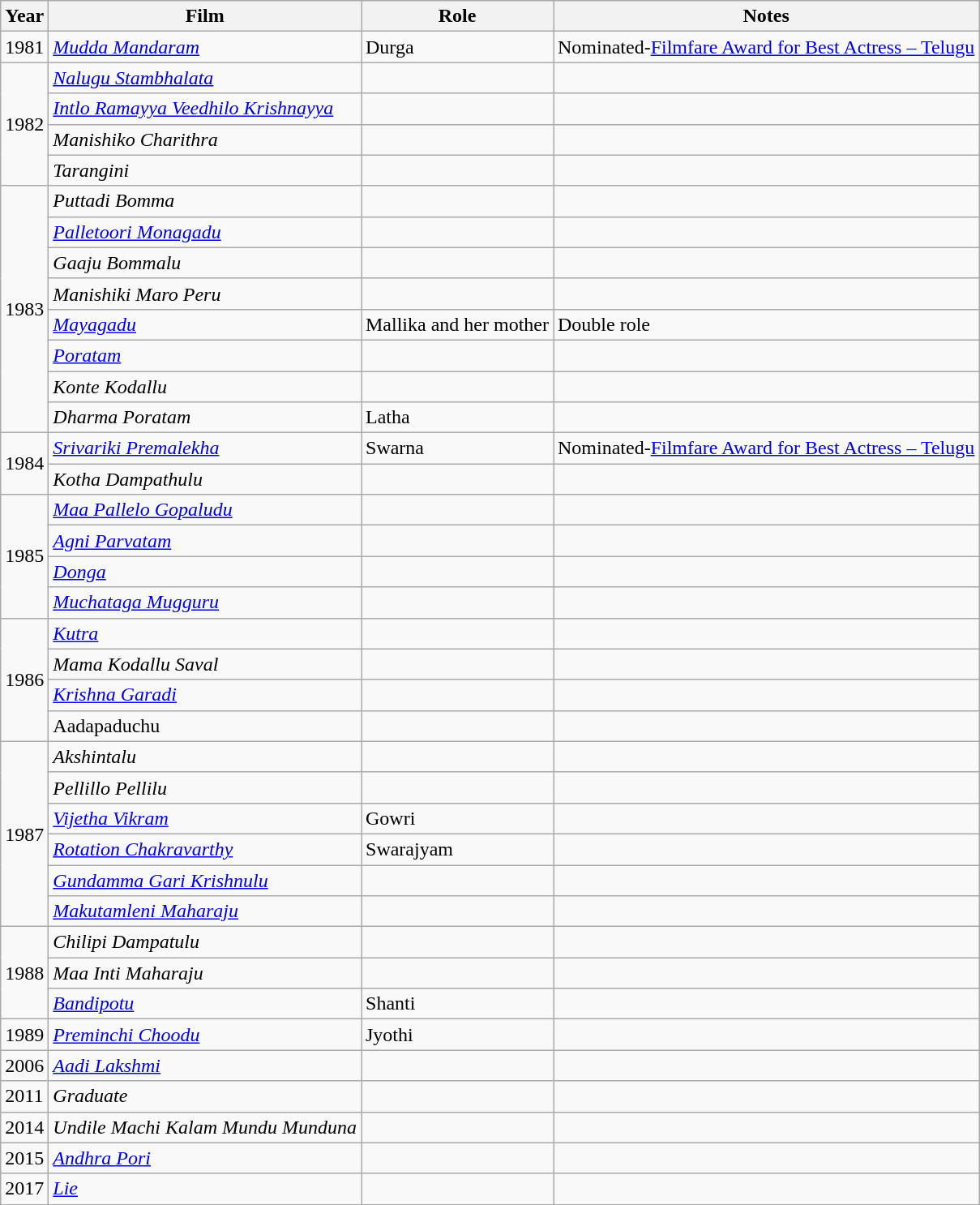<table class="wikitable sortable">
<tr>
<th>Year</th>
<th>Film</th>
<th>Role</th>
<th class=unsortable>Notes</th>
</tr>
<tr>
<td>1981</td>
<td><em><a href='#'>Mudda Mandaram</a></em></td>
<td>Durga</td>
<td>Nominated-<a href='#'>Filmfare Award for Best Actress – Telugu</a></td>
</tr>
<tr>
<td rowspan="4">1982</td>
<td><em><a href='#'>Nalugu Stambhalata</a></em></td>
<td></td>
<td></td>
</tr>
<tr>
<td><em><a href='#'>Intlo Ramayya Veedhilo Krishnayya</a></em></td>
<td></td>
<td></td>
</tr>
<tr>
<td><em>Manishiko Charithra</em></td>
<td></td>
<td></td>
</tr>
<tr>
<td><em>Tarangini</em></td>
<td></td>
<td></td>
</tr>
<tr>
<td rowspan="8">1983</td>
<td><em>Puttadi Bomma</em></td>
<td></td>
<td></td>
</tr>
<tr>
<td><em><a href='#'>Palletoori Monagadu</a></em></td>
<td></td>
<td></td>
</tr>
<tr>
<td><em>Gaaju Bommalu</em></td>
<td></td>
<td></td>
</tr>
<tr>
<td><em>Manishiki Maro Peru</em></td>
<td></td>
<td></td>
</tr>
<tr>
<td><em><a href='#'>Mayagadu</a></em></td>
<td>Mallika and her mother</td>
<td>Double role</td>
</tr>
<tr>
<td><em><a href='#'>Poratam</a></em></td>
<td></td>
<td></td>
</tr>
<tr>
<td><em>Konte Kodallu</em></td>
<td></td>
<td></td>
</tr>
<tr>
<td><em>Dharma Poratam</em></td>
<td>Latha</td>
<td></td>
</tr>
<tr>
<td rowspan="2">1984</td>
<td><em><a href='#'>Srivariki Premalekha</a></em></td>
<td>Swarna</td>
<td>Nominated-<a href='#'>Filmfare Award for Best Actress – Telugu</a></td>
</tr>
<tr>
<td><em>Kotha Dampathulu</em></td>
<td></td>
<td></td>
</tr>
<tr>
<td rowspan="4">1985</td>
<td><em><a href='#'>Maa Pallelo Gopaludu</a></em></td>
<td></td>
<td></td>
</tr>
<tr>
<td><em><a href='#'>Agni Parvatam</a></em></td>
<td></td>
<td></td>
</tr>
<tr>
<td><a href='#'><em>Donga</em></a></td>
<td></td>
<td></td>
</tr>
<tr>
<td><em><a href='#'>Muchataga Mugguru</a></em></td>
<td></td>
<td></td>
</tr>
<tr>
<td rowspan="4">1986</td>
<td><em><a href='#'>Kutra</a></em></td>
<td></td>
<td></td>
</tr>
<tr>
<td><em>Mama Kodallu Saval</em></td>
<td></td>
<td></td>
</tr>
<tr>
<td><em><a href='#'>Krishna Garadi</a></em></td>
<td></td>
<td></td>
</tr>
<tr>
<td>Aadapaduchu</td>
<td></td>
<td></td>
</tr>
<tr>
<td rowspan="6">1987</td>
<td><em>Akshintalu</em></td>
<td></td>
<td></td>
</tr>
<tr>
<td><em>Pellillo Pellilu</em></td>
<td></td>
<td></td>
</tr>
<tr>
<td><em><a href='#'>Vijetha Vikram</a></em></td>
<td>Gowri</td>
<td></td>
</tr>
<tr>
<td><em><a href='#'>Rotation Chakravarthy</a></em></td>
<td>Swarajyam</td>
<td></td>
</tr>
<tr>
<td><em><a href='#'>Gundamma Gari Krishnulu</a></em></td>
<td></td>
<td></td>
</tr>
<tr>
<td><em><a href='#'>Makutamleni Maharaju</a></em></td>
<td></td>
<td></td>
</tr>
<tr>
<td rowspan="3">1988</td>
<td><em>Chilipi Dampatulu</em></td>
<td></td>
<td></td>
</tr>
<tr>
<td><em>Maa Inti Maharaju</em></td>
<td></td>
<td></td>
</tr>
<tr>
<td><em><a href='#'>Bandipotu</a></em></td>
<td>Shanti</td>
<td></td>
</tr>
<tr>
<td>1989</td>
<td><em><a href='#'>Preminchi Choodu</a></em></td>
<td>Jyothi</td>
<td></td>
</tr>
<tr>
<td>2006</td>
<td><em><a href='#'>Aadi Lakshmi</a></em></td>
<td></td>
<td></td>
</tr>
<tr>
<td>2011</td>
<td><em>Graduate</em></td>
<td></td>
<td></td>
</tr>
<tr>
<td>2014</td>
<td><em>Undile Machi Kalam Mundu Munduna</em></td>
<td></td>
<td></td>
</tr>
<tr>
<td>2015</td>
<td><em><a href='#'>Andhra Pori</a></em></td>
<td></td>
<td></td>
</tr>
<tr>
<td>2017</td>
<td><em><a href='#'>Lie</a></em></td>
<td></td>
<td></td>
</tr>
<tr>
</tr>
</table>
